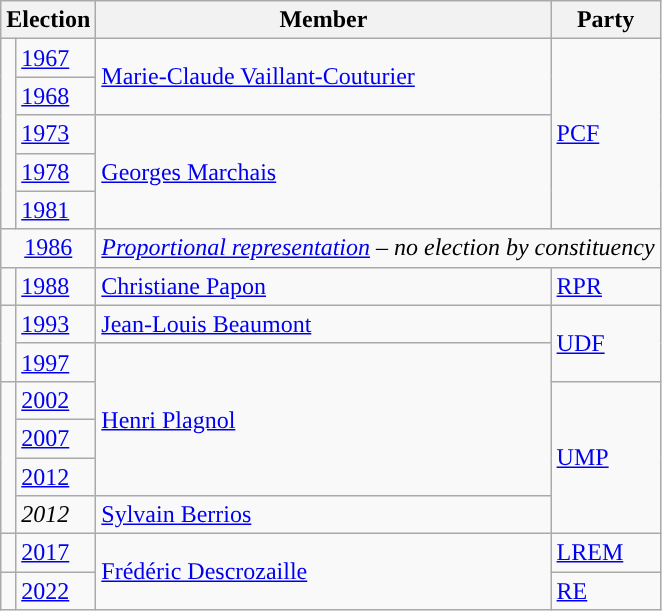<table class="wikitable">
<tr>
<th colspan="2">Election</th>
<th>Member</th>
<th>Party</th>
</tr>
<tr>
<td rowspan="5" style="color:inherit;background-color: "></td>
<td><a href='#'>1967</a></td>
<td rowspan="2"><a href='#'>Marie-Claude Vaillant-Couturier</a></td>
<td rowspan="5"><a href='#'>PCF</a></td>
</tr>
<tr>
<td><a href='#'>1968</a></td>
</tr>
<tr>
<td><a href='#'>1973</a></td>
<td rowspan="3"><a href='#'>Georges Marchais</a></td>
</tr>
<tr>
<td><a href='#'>1978</a></td>
</tr>
<tr>
<td><a href='#'>1981</a></td>
</tr>
<tr>
<td colspan="2" align="center"><a href='#'>1986</a></td>
<td colspan="2"><em><a href='#'>Proportional representation</a> – no election by constituency</em></td>
</tr>
<tr>
<td style="color:inherit;background-color: "></td>
<td><a href='#'>1988</a></td>
<td><a href='#'>Christiane Papon</a></td>
<td><a href='#'>RPR</a></td>
</tr>
<tr>
<td rowspan="2" style="color:inherit;background-color: "></td>
<td><a href='#'>1993</a></td>
<td><a href='#'>Jean-Louis Beaumont</a></td>
<td rowspan="2"><a href='#'>UDF</a></td>
</tr>
<tr>
<td><a href='#'>1997</a></td>
<td rowspan="4"><a href='#'>Henri Plagnol</a></td>
</tr>
<tr>
<td rowspan="4" style="color:inherit;background-color: "></td>
<td><a href='#'>2002</a></td>
<td rowspan="4"><a href='#'>UMP</a></td>
</tr>
<tr>
<td><a href='#'>2007</a></td>
</tr>
<tr>
<td><a href='#'>2012</a></td>
</tr>
<tr>
<td><em>2012</em></td>
<td><a href='#'>Sylvain Berrios</a></td>
</tr>
<tr>
<td style="color:inherit;background-color: "></td>
<td><a href='#'>2017</a></td>
<td rowspan="2"><a href='#'>Frédéric Descrozaille</a></td>
<td><a href='#'>LREM</a></td>
</tr>
<tr>
<td style="color:inherit;background-color: "></td>
<td><a href='#'>2022</a></td>
<td><a href='#'>RE</a></td>
</tr>
</table>
